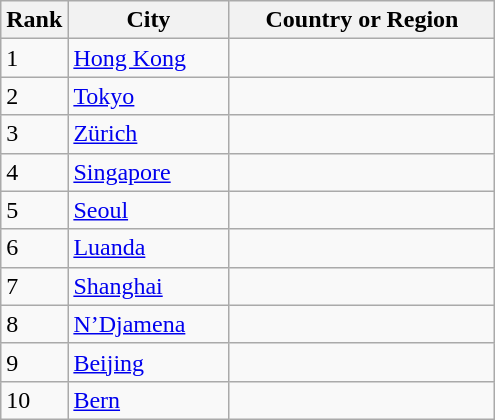<table class="wikitable sortable">
<tr>
<th scope="col">Rank</th>
<th scope="col" style="width:100px;">City</th>
<th scope="col" style="width:170px;">Country or Region</th>
</tr>
<tr>
<td>1</td>
<td><a href='#'>Hong Kong</a></td>
<td></td>
</tr>
<tr>
<td>2</td>
<td><a href='#'>Tokyo</a></td>
<td></td>
</tr>
<tr>
<td>3</td>
<td><a href='#'>Zürich</a></td>
<td></td>
</tr>
<tr>
<td>4</td>
<td><a href='#'>Singapore</a></td>
<td></td>
</tr>
<tr>
<td>5</td>
<td><a href='#'>Seoul</a></td>
<td></td>
</tr>
<tr>
<td>6</td>
<td><a href='#'>Luanda</a></td>
<td></td>
</tr>
<tr>
<td>7</td>
<td><a href='#'>Shanghai</a></td>
<td></td>
</tr>
<tr>
<td>8</td>
<td><a href='#'>N’Djamena</a></td>
<td></td>
</tr>
<tr>
<td>9</td>
<td><a href='#'>Beijing</a></td>
<td></td>
</tr>
<tr>
<td>10</td>
<td><a href='#'>Bern</a></td>
<td></td>
</tr>
</table>
